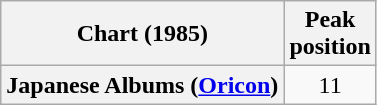<table class="wikitable plainrowheaders" style="text-align:center">
<tr>
<th scope="col">Chart (1985)</th>
<th scope="col">Peak<br> position</th>
</tr>
<tr>
<th scope="row">Japanese Albums (<a href='#'>Oricon</a>)</th>
<td>11</td>
</tr>
</table>
